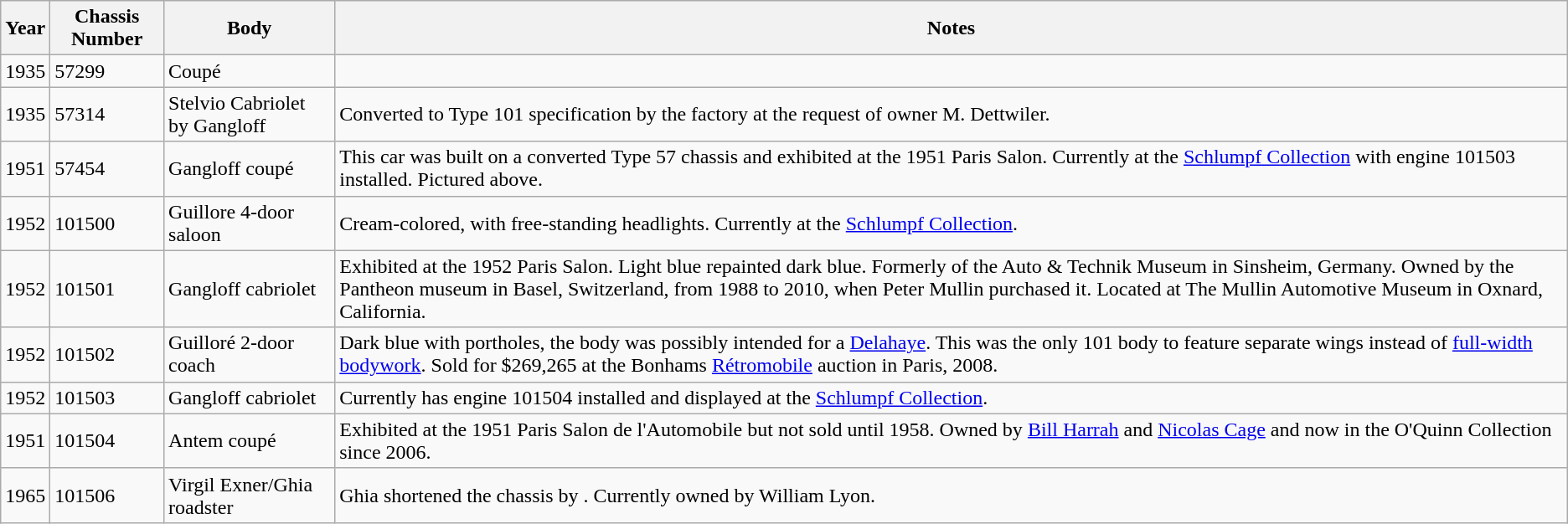<table class="wikitable">
<tr>
<th>Year</th>
<th>Chassis Number</th>
<th>Body</th>
<th>Notes</th>
</tr>
<tr>
<td>1935</td>
<td>57299</td>
<td>Coupé</td>
<td></td>
</tr>
<tr>
<td>1935</td>
<td>57314</td>
<td>Stelvio Cabriolet by Gangloff</td>
<td>Converted to Type 101 specification by the factory at the request of owner M. Dettwiler.</td>
</tr>
<tr>
<td>1951</td>
<td>57454</td>
<td>Gangloff coupé</td>
<td>This car was built on a converted Type 57 chassis and exhibited at the 1951 Paris Salon. Currently at the <a href='#'>Schlumpf Collection</a> with engine 101503 installed. Pictured above.</td>
</tr>
<tr>
<td>1952</td>
<td>101500</td>
<td>Guillore 4-door saloon</td>
<td>Cream-colored, with free-standing headlights. Currently at the <a href='#'>Schlumpf Collection</a>.</td>
</tr>
<tr>
<td>1952</td>
<td>101501</td>
<td>Gangloff cabriolet</td>
<td>Exhibited at the 1952 Paris Salon. Light blue repainted dark blue. Formerly of the Auto & Technik Museum in Sinsheim, Germany. Owned by the Pantheon museum in Basel, Switzerland, from 1988 to 2010, when Peter Mullin purchased it. Located at The Mullin Automotive Museum in Oxnard, California.</td>
</tr>
<tr>
<td>1952</td>
<td>101502</td>
<td>Guilloré 2-door coach</td>
<td>Dark blue with portholes, the body was possibly intended for a <a href='#'>Delahaye</a>. This was the only 101 body to feature separate wings instead of <a href='#'>full-width bodywork</a>. Sold for $269,265 at the Bonhams <a href='#'>Rétromobile</a> auction in Paris, 2008.</td>
</tr>
<tr>
<td>1952</td>
<td>101503</td>
<td>Gangloff cabriolet</td>
<td>Currently has engine 101504 installed and displayed at the <a href='#'>Schlumpf Collection</a>.</td>
</tr>
<tr>
<td>1951</td>
<td>101504</td>
<td>Antem coupé</td>
<td>Exhibited at the 1951 Paris Salon de l'Automobile but not sold until 1958. Owned by <a href='#'>Bill Harrah</a> and <a href='#'>Nicolas Cage</a> and now in the O'Quinn Collection since 2006.</td>
</tr>
<tr>
<td>1965</td>
<td>101506</td>
<td>Virgil Exner/Ghia roadster</td>
<td>Ghia shortened the chassis by . Currently owned by William Lyon.</td>
</tr>
</table>
